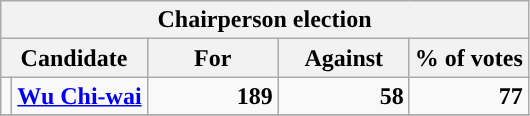<table class="wikitable" style="text-align:right">
<tr>
<th colspan=6>Chairperson election</th>
</tr>
<tr>
<th colspan=2>Candidate</th>
<th width=80px>For</th>
<th width=80px>Against</th>
<th>% of votes</th>
</tr>
<tr>
<td></td>
<td align=left><strong><a href='#'>Wu Chi-wai</a></strong></td>
<td><strong>189</strong></td>
<td><strong> 58</strong></td>
<td><strong>77</strong></td>
</tr>
<tr>
</tr>
</table>
